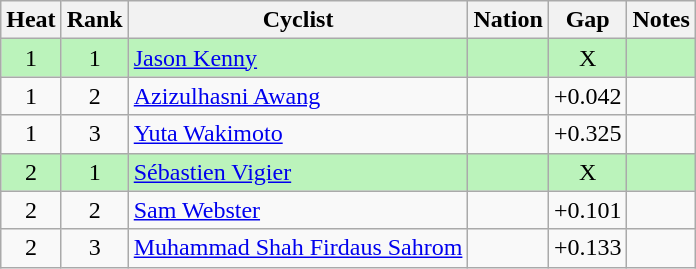<table class="wikitable sortable" style="text-align:center">
<tr>
<th>Heat</th>
<th>Rank</th>
<th>Cyclist</th>
<th>Nation</th>
<th>Gap</th>
<th>Notes</th>
</tr>
<tr bgcolor=#bbf3bb>
<td>1</td>
<td>1</td>
<td align=left><a href='#'>Jason Kenny</a></td>
<td align=left></td>
<td>X</td>
<td></td>
</tr>
<tr>
<td>1</td>
<td>2</td>
<td align=left><a href='#'>Azizulhasni Awang</a></td>
<td align=left></td>
<td>+0.042</td>
<td></td>
</tr>
<tr>
<td>1</td>
<td>3</td>
<td align=left><a href='#'>Yuta Wakimoto</a></td>
<td align=left></td>
<td>+0.325</td>
<td></td>
</tr>
<tr bgcolor=#bbf3bb>
<td>2</td>
<td>1</td>
<td align=left><a href='#'>Sébastien Vigier</a></td>
<td align=left></td>
<td>X</td>
<td></td>
</tr>
<tr>
<td>2</td>
<td>2</td>
<td align=left><a href='#'>Sam Webster</a></td>
<td align=left></td>
<td>+0.101</td>
<td></td>
</tr>
<tr>
<td>2</td>
<td>3</td>
<td align=left><a href='#'>Muhammad Shah Firdaus Sahrom</a></td>
<td align=left></td>
<td>+0.133</td>
<td></td>
</tr>
</table>
